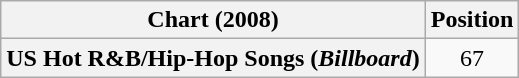<table class="wikitable plainrowheaders" style="text-align:center">
<tr>
<th scope="col">Chart (2008)</th>
<th scope="col">Position</th>
</tr>
<tr>
<th scope="row">US Hot R&B/Hip-Hop Songs (<em>Billboard</em>)</th>
<td>67</td>
</tr>
</table>
